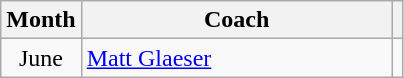<table class="wikitable sortable" style="text-align:center;">
<tr>
<th>Month</th>
<th style="width:200px">Coach</th>
<th class="unsortable"></th>
</tr>
<tr>
<td data-sort-value="06">June</td>
<td style="text-align:left;" data-sort-value="Glaeser, Matt"> <a href='#'>Matt Glaeser</a></td>
<td></td>
</tr>
</table>
